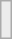<table class="wikitable" style="margin:1em auto;">
<tr>
<td bgcolor="#ECECEC"><br></td>
</tr>
</table>
